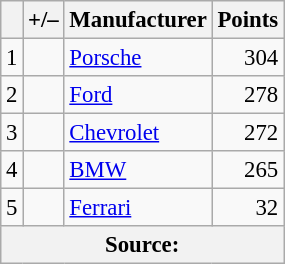<table class="wikitable" style="font-size: 95%;">
<tr>
<th scope="col"></th>
<th scope="col">+/–</th>
<th scope="col">Manufacturer</th>
<th scope="col">Points</th>
</tr>
<tr>
<td align=center>1</td>
<td align="left"></td>
<td> <a href='#'>Porsche</a></td>
<td align=right>304</td>
</tr>
<tr>
<td align=center>2</td>
<td align="left"></td>
<td> <a href='#'>Ford</a></td>
<td align=right>278</td>
</tr>
<tr>
<td align=center>3</td>
<td align="left"></td>
<td> <a href='#'>Chevrolet</a></td>
<td align=right>272</td>
</tr>
<tr>
<td align=center>4</td>
<td align="left"></td>
<td> <a href='#'>BMW</a></td>
<td align=right>265</td>
</tr>
<tr>
<td align=center>5</td>
<td align="left"></td>
<td> <a href='#'>Ferrari</a></td>
<td align=right>32</td>
</tr>
<tr>
<th colspan=5>Source:</th>
</tr>
</table>
